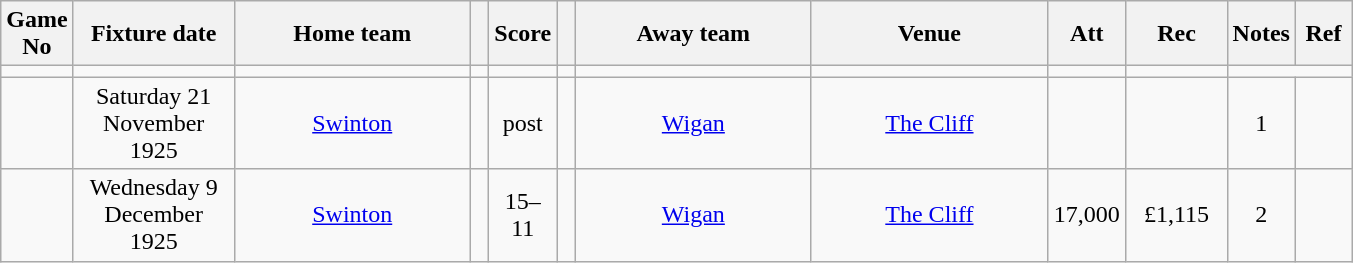<table class="wikitable" style="text-align:center;">
<tr>
<th width=20 abbr="No">Game No</th>
<th width=100 abbr="Date">Fixture date</th>
<th width=150 abbr="Home team">Home team</th>
<th width=5 abbr="space"></th>
<th width=20 abbr="Score">Score</th>
<th width=5 abbr="space"></th>
<th width=150 abbr="Away team">Away team</th>
<th width=150 abbr="Venue">Venue</th>
<th width=45 abbr="Att">Att</th>
<th width=60 abbr="Rec">Rec</th>
<th width=20 abbr="Notes">Notes</th>
<th width=30 abbr="Ref">Ref</th>
</tr>
<tr>
<td></td>
<td></td>
<td></td>
<td></td>
<td></td>
<td></td>
<td></td>
<td></td>
<td></td>
<td></td>
</tr>
<tr>
<td></td>
<td>Saturday 21 November 1925</td>
<td><a href='#'>Swinton</a></td>
<td></td>
<td>post</td>
<td></td>
<td><a href='#'>Wigan</a></td>
<td><a href='#'>The Cliff</a></td>
<td></td>
<td></td>
<td>1</td>
<td></td>
</tr>
<tr>
<td></td>
<td>Wednesday 9 December 1925</td>
<td><a href='#'>Swinton</a></td>
<td></td>
<td>15–11</td>
<td></td>
<td><a href='#'>Wigan</a></td>
<td><a href='#'>The Cliff</a></td>
<td>17,000</td>
<td>£1,115</td>
<td>2</td>
<td></td>
</tr>
</table>
